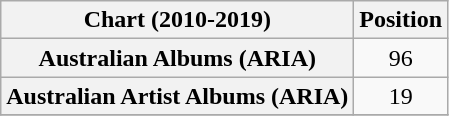<table class="wikitable plainrowheaders" style="text-align:center">
<tr>
<th scope="col">Chart (2010-2019)</th>
<th scope="col">Position</th>
</tr>
<tr>
<th scope="row">Australian Albums (ARIA)</th>
<td>96</td>
</tr>
<tr>
<th scope="row">Australian Artist Albums (ARIA)</th>
<td>19</td>
</tr>
<tr>
</tr>
</table>
